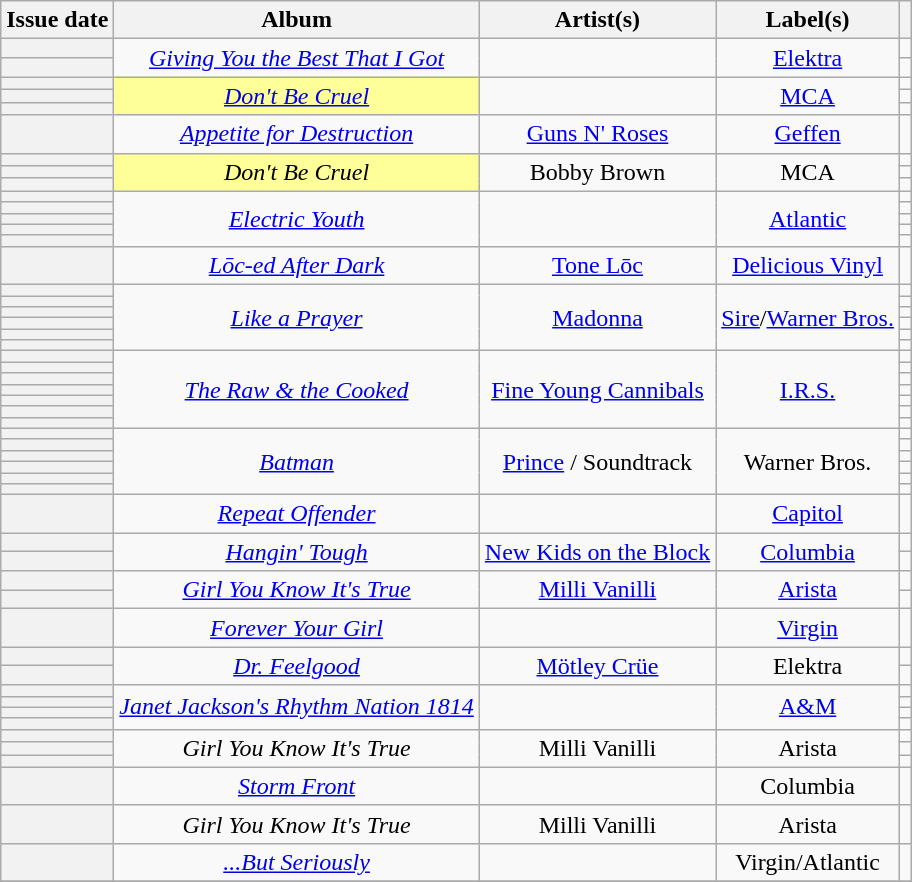<table class="wikitable sortable plainrowheaders" style="text-align: center">
<tr>
<th scope=col>Issue date</th>
<th scope=col>Album</th>
<th scope=col>Artist(s)</th>
<th scope=col>Label(s)</th>
<th scope=col class="unsortable"></th>
</tr>
<tr>
<th scope="row"></th>
<td style="text-align: center;" rowspan=2><em><a href='#'>Giving You the Best That I Got</a></em></td>
<td style="text-align: center;" rowspan=2></td>
<td style="text-align: center;" rowspan=2><a href='#'>Elektra</a></td>
<td></td>
</tr>
<tr>
<th scope="row"></th>
<td></td>
</tr>
<tr>
<th scope="row"></th>
<td bgcolor=#FFFF99 style="text-align:center;" rowspan=3><em><a href='#'>Don't Be Cruel</a></em> </td>
<td style="text-align: center;" rowspan=3></td>
<td style="text-align: center;" rowspan=3><a href='#'>MCA</a></td>
<td></td>
</tr>
<tr>
<th scope="row"></th>
<td></td>
</tr>
<tr>
<th scope="row"></th>
<td></td>
</tr>
<tr>
<th scope="row"></th>
<td style="text-align: center;"><em><a href='#'>Appetite for Destruction</a></em></td>
<td style="text-align: center;"><a href='#'>Guns N' Roses</a></td>
<td style="text-align: center;"><a href='#'>Geffen</a></td>
<td></td>
</tr>
<tr>
<th scope="row"></th>
<td bgcolor=#FFFF99 style="text-align:center;" rowspan=3><em>Don't Be Cruel</em> </td>
<td style="text-align: center;" rowspan=3 data-sort-value="Brown, Bobby">Bobby Brown</td>
<td style="text-align: center;" rowspan=3>MCA</td>
<td></td>
</tr>
<tr>
<th scope="row"></th>
<td></td>
</tr>
<tr>
<th scope="row"></th>
<td></td>
</tr>
<tr>
<th scope="row"></th>
<td style="text-align: center;" rowspan=5><em><a href='#'>Electric Youth</a></em></td>
<td style="text-align: center;" rowspan=5></td>
<td style="text-align: center;" rowspan=5><a href='#'>Atlantic</a></td>
<td></td>
</tr>
<tr>
<th scope="row"></th>
<td></td>
</tr>
<tr>
<th scope="row"></th>
<td></td>
</tr>
<tr>
<th scope="row"></th>
<td></td>
</tr>
<tr>
<th scope="row"></th>
<td></td>
</tr>
<tr>
<th scope="row"></th>
<td style="text-align: center;"><em><a href='#'>Lōc-ed After Dark</a></em></td>
<td style="text-align: center;"><a href='#'>Tone Lōc</a></td>
<td style="text-align: center;"><a href='#'>Delicious Vinyl</a></td>
<td></td>
</tr>
<tr>
<th scope="row"></th>
<td style="text-align: center;" rowspan=6><em><a href='#'>Like a Prayer</a></em></td>
<td style="text-align: center;" rowspan=6><a href='#'>Madonna</a></td>
<td style="text-align: center;" rowspan=6><a href='#'>Sire</a>/<a href='#'>Warner Bros.</a></td>
<td></td>
</tr>
<tr>
<th scope="row"></th>
<td></td>
</tr>
<tr>
<th scope="row"></th>
<td></td>
</tr>
<tr>
<th scope="row"></th>
<td></td>
</tr>
<tr>
<th scope="row"></th>
<td></td>
</tr>
<tr>
<th scope="row"></th>
<td></td>
</tr>
<tr>
<th scope="row"></th>
<td style="text-align: center;" rowspan=7><em><a href='#'>The Raw & the Cooked</a></em></td>
<td style="text-align: center;" rowspan=7><a href='#'>Fine Young Cannibals</a></td>
<td style="text-align: center;" rowspan=7><a href='#'>I.R.S.</a></td>
<td></td>
</tr>
<tr>
<th scope="row"></th>
<td></td>
</tr>
<tr>
<th scope="row"></th>
<td></td>
</tr>
<tr>
<th scope="row"></th>
<td></td>
</tr>
<tr>
<th scope="row"></th>
<td></td>
</tr>
<tr>
<th scope="row"></th>
<td></td>
</tr>
<tr>
<th scope="row"></th>
<td></td>
</tr>
<tr>
<th scope="row"></th>
<td style="text-align: center;" rowspan=6><em><a href='#'>Batman</a></em></td>
<td style="text-align: center;" rowspan=6><a href='#'>Prince</a> / Soundtrack</td>
<td style="text-align: center;" rowspan=6>Warner Bros.</td>
<td></td>
</tr>
<tr>
<th scope="row"></th>
<td></td>
</tr>
<tr>
<th scope="row"></th>
<td></td>
</tr>
<tr>
<th scope="row"></th>
<td></td>
</tr>
<tr>
<th scope="row"></th>
<td></td>
</tr>
<tr>
<th scope="row"></th>
<td></td>
</tr>
<tr>
<th scope="row"></th>
<td style="text-align: center;"><em><a href='#'>Repeat Offender</a></em></td>
<td style="text-align: center;"></td>
<td style="text-align: center;"><a href='#'>Capitol</a></td>
<td></td>
</tr>
<tr>
<th scope="row"></th>
<td style="text-align: center;" rowspan=2><em><a href='#'>Hangin' Tough</a></em></td>
<td style="text-align: center;" rowspan=2><a href='#'>New Kids on the Block</a></td>
<td style="text-align: center;" rowspan=2><a href='#'>Columbia</a></td>
<td></td>
</tr>
<tr>
<th scope="row"></th>
<td></td>
</tr>
<tr>
<th scope="row"></th>
<td style="text-align: center;" rowspan=2><em><a href='#'>Girl You Know It's True</a></em></td>
<td style="text-align: center;" rowspan=2><a href='#'>Milli Vanilli</a></td>
<td style="text-align: center;" rowspan=2><a href='#'>Arista</a></td>
<td></td>
</tr>
<tr>
<th scope="row"></th>
<td></td>
</tr>
<tr>
<th scope="row"></th>
<td style="text-align: center;"><em><a href='#'>Forever Your Girl</a></em></td>
<td style="text-align: center;"></td>
<td style="text-align: center;"><a href='#'>Virgin</a></td>
<td></td>
</tr>
<tr>
<th scope="row"></th>
<td style="text-align: center;" rowspan=2><em><a href='#'>Dr. Feelgood</a></em></td>
<td style="text-align: center;" rowspan=2><a href='#'>Mötley Crüe</a></td>
<td style="text-align: center;" rowspan=2>Elektra</td>
<td></td>
</tr>
<tr>
<th scope="row"></th>
<td></td>
</tr>
<tr>
<th scope="row"></th>
<td style="text-align: center;" rowspan=4><em><a href='#'>Janet Jackson's Rhythm Nation 1814</a></em></td>
<td style="text-align: center;" rowspan=4></td>
<td style="text-align: center;" rowspan=4><a href='#'>A&M</a></td>
<td></td>
</tr>
<tr>
<th scope="row"></th>
<td></td>
</tr>
<tr>
<th scope="row"></th>
<td></td>
</tr>
<tr>
<th scope="row"></th>
<td></td>
</tr>
<tr>
<th scope="row"></th>
<td style="text-align: center;" rowspan=3><em>Girl You Know It's True</em></td>
<td style="text-align: center;" rowspan=3>Milli Vanilli</td>
<td style="text-align: center;" rowspan=3>Arista</td>
<td></td>
</tr>
<tr>
<th scope="row"></th>
<td></td>
</tr>
<tr>
<th scope="row"></th>
<td></td>
</tr>
<tr>
<th scope="row"></th>
<td style="text-align: center;"><em><a href='#'>Storm Front</a></em></td>
<td style="text-align: center;"></td>
<td style="text-align: center;">Columbia</td>
<td></td>
</tr>
<tr>
<th scope="row"></th>
<td style="text-align: center;"><em>Girl You Know It's True</em></td>
<td style="text-align: center;">Milli Vanilli</td>
<td style="text-align: center;">Arista</td>
<td></td>
</tr>
<tr>
<th scope="row"></th>
<td style="text-align: center;"><em><a href='#'>...But Seriously</a></em></td>
<td style="text-align: center;"></td>
<td style="text-align: center;">Virgin/Atlantic</td>
<td></td>
</tr>
<tr>
</tr>
</table>
